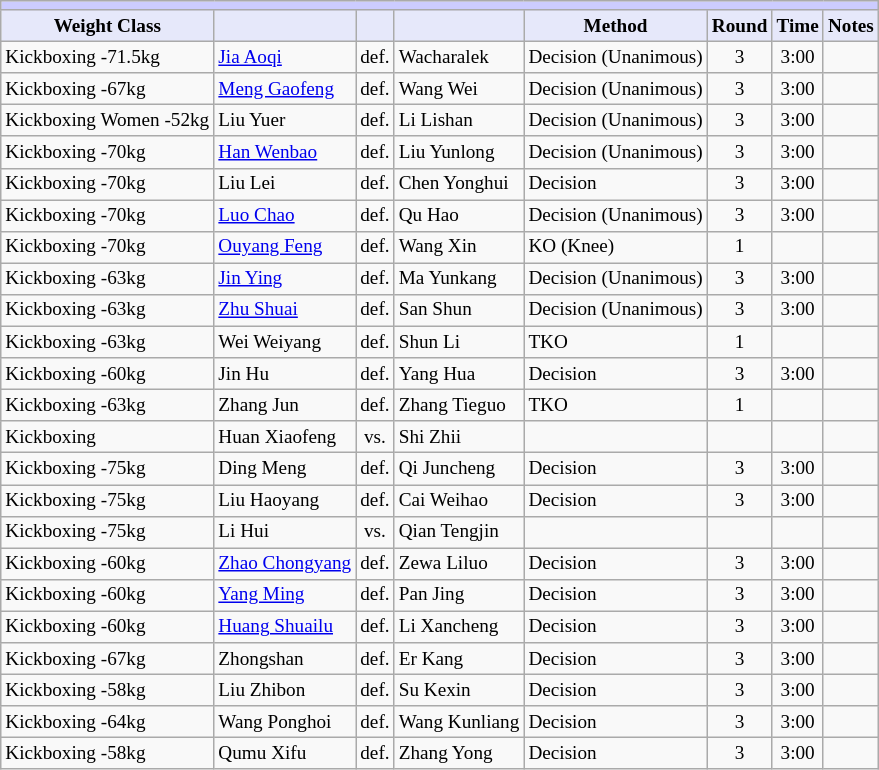<table class="wikitable" style="font-size: 80%;">
<tr>
<th colspan="8" style="background-color: #ccf; color: #000080; text-align: center;"></th>
</tr>
<tr>
<th colspan="1" style="background-color: #E6E8FA; color: #000000; text-align: center;">Weight Class</th>
<th colspan="1" style="background-color: #E6E8FA; color: #000000; text-align: center;"></th>
<th colspan="1" style="background-color: #E6E8FA; color: #000000; text-align: center;"></th>
<th colspan="1" style="background-color: #E6E8FA; color: #000000; text-align: center;"></th>
<th colspan="1" style="background-color: #E6E8FA; color: #000000; text-align: center;">Method</th>
<th colspan="1" style="background-color: #E6E8FA; color: #000000; text-align: center;">Round</th>
<th colspan="1" style="background-color: #E6E8FA; color: #000000; text-align: center;">Time</th>
<th colspan="1" style="background-color: #E6E8FA; color: #000000; text-align: center;">Notes</th>
</tr>
<tr>
<td>Kickboxing -71.5kg</td>
<td> <a href='#'>Jia Aoqi</a></td>
<td align=center>def.</td>
<td> Wacharalek</td>
<td>Decision (Unanimous)</td>
<td align=center>3</td>
<td align=center>3:00</td>
<td></td>
</tr>
<tr>
<td>Kickboxing -67kg</td>
<td> <a href='#'>Meng Gaofeng</a></td>
<td align=center>def.</td>
<td> Wang Wei</td>
<td>Decision (Unanimous)</td>
<td align=center>3</td>
<td align=center>3:00</td>
<td></td>
</tr>
<tr>
<td>Kickboxing Women -52kg</td>
<td> Liu Yuer</td>
<td align=center>def.</td>
<td> Li Lishan</td>
<td>Decision (Unanimous)</td>
<td align=center>3</td>
<td align=center>3:00</td>
<td></td>
</tr>
<tr>
<td>Kickboxing -70kg</td>
<td> <a href='#'>Han Wenbao</a></td>
<td align=center>def.</td>
<td> Liu Yunlong</td>
<td>Decision (Unanimous)</td>
<td align=center>3</td>
<td align=center>3:00</td>
<td></td>
</tr>
<tr>
<td>Kickboxing -70kg</td>
<td> Liu Lei</td>
<td align=center>def.</td>
<td> Chen Yonghui</td>
<td>Decision</td>
<td align=center>3</td>
<td align=center>3:00</td>
<td></td>
</tr>
<tr>
<td>Kickboxing -70kg</td>
<td> <a href='#'>Luo Chao</a></td>
<td align=center>def.</td>
<td> Qu Hao</td>
<td>Decision (Unanimous)</td>
<td align=center>3</td>
<td align=center>3:00</td>
<td></td>
</tr>
<tr>
<td>Kickboxing -70kg</td>
<td> <a href='#'>Ouyang Feng</a></td>
<td align=center>def.</td>
<td> Wang Xin</td>
<td>KO (Knee)</td>
<td align=center>1</td>
<td align=center></td>
<td></td>
</tr>
<tr>
<td>Kickboxing -63kg</td>
<td> <a href='#'>Jin Ying</a></td>
<td align=center>def.</td>
<td> Ma Yunkang</td>
<td>Decision (Unanimous)</td>
<td align=center>3</td>
<td align=center>3:00</td>
<td></td>
</tr>
<tr>
<td>Kickboxing -63kg</td>
<td> <a href='#'>Zhu Shuai</a></td>
<td align=center>def.</td>
<td> San Shun</td>
<td>Decision (Unanimous)</td>
<td align=center>3</td>
<td align=center>3:00</td>
<td></td>
</tr>
<tr>
<td>Kickboxing -63kg</td>
<td> Wei Weiyang</td>
<td align=center>def.</td>
<td> Shun Li</td>
<td>TKO</td>
<td align=center>1</td>
<td align=center></td>
<td></td>
</tr>
<tr>
<td>Kickboxing -60kg</td>
<td> Jin Hu</td>
<td align=center>def.</td>
<td> Yang Hua</td>
<td>Decision</td>
<td align=center>3</td>
<td align=center>3:00</td>
<td></td>
</tr>
<tr>
<td>Kickboxing -63kg</td>
<td> Zhang Jun</td>
<td align=center>def.</td>
<td> Zhang Tieguo</td>
<td>TKO</td>
<td align=center>1</td>
<td align=center></td>
<td></td>
</tr>
<tr>
<td>Kickboxing</td>
<td> Huan Xiaofeng</td>
<td align=center>vs.</td>
<td> Shi Zhii</td>
<td></td>
<td align=center></td>
<td align=center></td>
<td></td>
</tr>
<tr>
<td>Kickboxing -75kg</td>
<td> Ding Meng</td>
<td align=center>def.</td>
<td> Qi Juncheng</td>
<td>Decision</td>
<td align=center>3</td>
<td align=center>3:00</td>
<td></td>
</tr>
<tr>
<td>Kickboxing -75kg</td>
<td> Liu Haoyang</td>
<td align=center>def.</td>
<td> Cai Weihao</td>
<td>Decision</td>
<td align=center>3</td>
<td align=center>3:00</td>
<td></td>
</tr>
<tr>
<td>Kickboxing -75kg</td>
<td> Li Hui</td>
<td align=center>vs.</td>
<td> Qian Tengjin</td>
<td></td>
<td align=center></td>
<td align=center></td>
<td></td>
</tr>
<tr>
<td>Kickboxing -60kg</td>
<td> <a href='#'>Zhao Chongyang</a></td>
<td align=center>def.</td>
<td> Zewa Liluo</td>
<td>Decision</td>
<td align=center>3</td>
<td align=center>3:00</td>
<td></td>
</tr>
<tr>
<td>Kickboxing -60kg</td>
<td> <a href='#'>Yang Ming</a></td>
<td align=center>def.</td>
<td> Pan Jing</td>
<td>Decision</td>
<td align=center>3</td>
<td align=center>3:00</td>
<td></td>
</tr>
<tr>
<td>Kickboxing -60kg</td>
<td> <a href='#'>Huang Shuailu</a></td>
<td align=center>def.</td>
<td> Li Xancheng</td>
<td>Decision</td>
<td align=center>3</td>
<td align=center>3:00</td>
<td></td>
</tr>
<tr>
<td>Kickboxing -67kg</td>
<td> Zhongshan</td>
<td align=center>def.</td>
<td> Er Kang</td>
<td>Decision</td>
<td align=center>3</td>
<td align=center>3:00</td>
<td></td>
</tr>
<tr>
<td>Kickboxing -58kg</td>
<td> Liu Zhibon</td>
<td align=center>def.</td>
<td> Su Kexin</td>
<td>Decision</td>
<td align=center>3</td>
<td align=center>3:00</td>
<td></td>
</tr>
<tr>
<td>Kickboxing -64kg</td>
<td> Wang Ponghoi</td>
<td align=center>def.</td>
<td> Wang Kunliang</td>
<td>Decision</td>
<td align=center>3</td>
<td align=center>3:00</td>
<td></td>
</tr>
<tr>
<td>Kickboxing -58kg</td>
<td> Qumu Xifu</td>
<td align=center>def.</td>
<td> Zhang Yong</td>
<td>Decision</td>
<td align=center>3</td>
<td align=center>3:00</td>
<td></td>
</tr>
</table>
